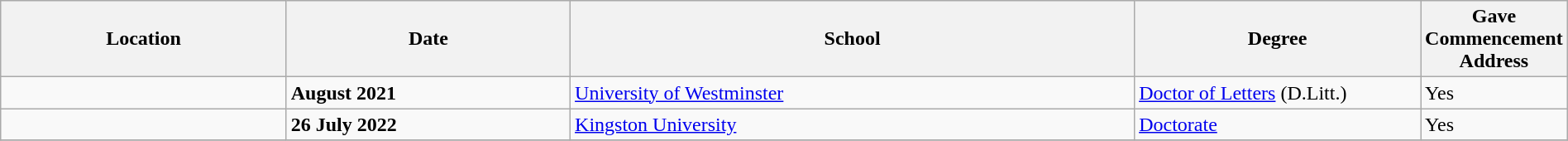<table class="wikitable" style="width:100%;">
<tr>
<th style="width:20%;">Location</th>
<th style="width:20%;">Date</th>
<th style="width:40%;">School</th>
<th style="width:20%;">Degree</th>
<th style="width:20%;">Gave Commencement Address</th>
</tr>
<tr>
<td></td>
<td><strong>August 2021</strong></td>
<td><a href='#'>University of Westminster</a></td>
<td><a href='#'>Doctor of Letters</a> (D.Litt.)</td>
<td>Yes</td>
</tr>
<tr>
<td></td>
<td><strong>26 July 2022</strong></td>
<td><a href='#'>Kingston University</a></td>
<td><a href='#'>Doctorate</a></td>
<td>Yes</td>
</tr>
<tr>
</tr>
</table>
